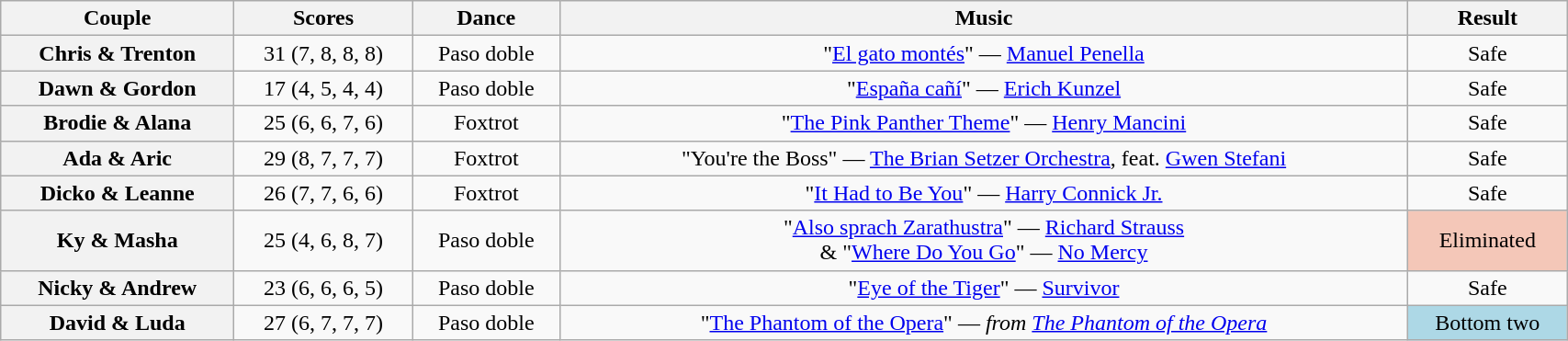<table class="wikitable sortable" style="text-align:center; width: 90%">
<tr>
<th scope="col">Couple</th>
<th scope="col">Scores</th>
<th scope="col" class="unsortable">Dance</th>
<th scope="col" class="unsortable">Music</th>
<th scope="col" class="unsortable">Result</th>
</tr>
<tr>
<th scope="row">Chris & Trenton</th>
<td>31 (7, 8, 8, 8)</td>
<td>Paso doble</td>
<td>"<a href='#'>El gato montés</a>" — <a href='#'>Manuel Penella</a></td>
<td>Safe</td>
</tr>
<tr>
<th scope="row">Dawn & Gordon</th>
<td>17 (4, 5, 4, 4)</td>
<td>Paso doble</td>
<td>"<a href='#'>España cañí</a>" — <a href='#'>Erich Kunzel</a></td>
<td>Safe</td>
</tr>
<tr>
<th scope="row">Brodie & Alana</th>
<td>25 (6, 6, 7, 6)</td>
<td>Foxtrot</td>
<td>"<a href='#'>The Pink Panther Theme</a>" — <a href='#'>Henry Mancini</a></td>
<td>Safe</td>
</tr>
<tr>
<th scope="row">Ada & Aric</th>
<td>29 (8, 7, 7, 7)</td>
<td>Foxtrot</td>
<td>"You're the Boss" — <a href='#'>The Brian Setzer Orchestra</a>, feat. <a href='#'>Gwen Stefani</a></td>
<td>Safe</td>
</tr>
<tr>
<th scope="row">Dicko & Leanne</th>
<td>26 (7, 7, 6, 6)</td>
<td>Foxtrot</td>
<td>"<a href='#'>It Had to Be You</a>" — <a href='#'>Harry Connick Jr.</a></td>
<td>Safe</td>
</tr>
<tr>
<th scope="row">Ky & Masha</th>
<td>25 (4, 6, 8, 7)</td>
<td>Paso doble</td>
<td>"<a href='#'>Also sprach Zarathustra</a>" — <a href='#'>Richard Strauss</a><br>& "<a href='#'>Where Do You Go</a>" — <a href='#'>No Mercy</a></td>
<td bgcolor="f4c7b8">Eliminated</td>
</tr>
<tr>
<th scope="row">Nicky & Andrew</th>
<td>23 (6, 6, 6, 5)</td>
<td>Paso doble</td>
<td>"<a href='#'>Eye of the Tiger</a>" — <a href='#'>Survivor</a></td>
<td>Safe</td>
</tr>
<tr>
<th scope="row">David & Luda</th>
<td>27 (6, 7, 7, 7)</td>
<td>Paso doble</td>
<td>"<a href='#'>The Phantom of the Opera</a>" —  <em>from <a href='#'>The Phantom of the Opera</a></em></td>
<td bgcolor="lightblue">Bottom two</td>
</tr>
</table>
